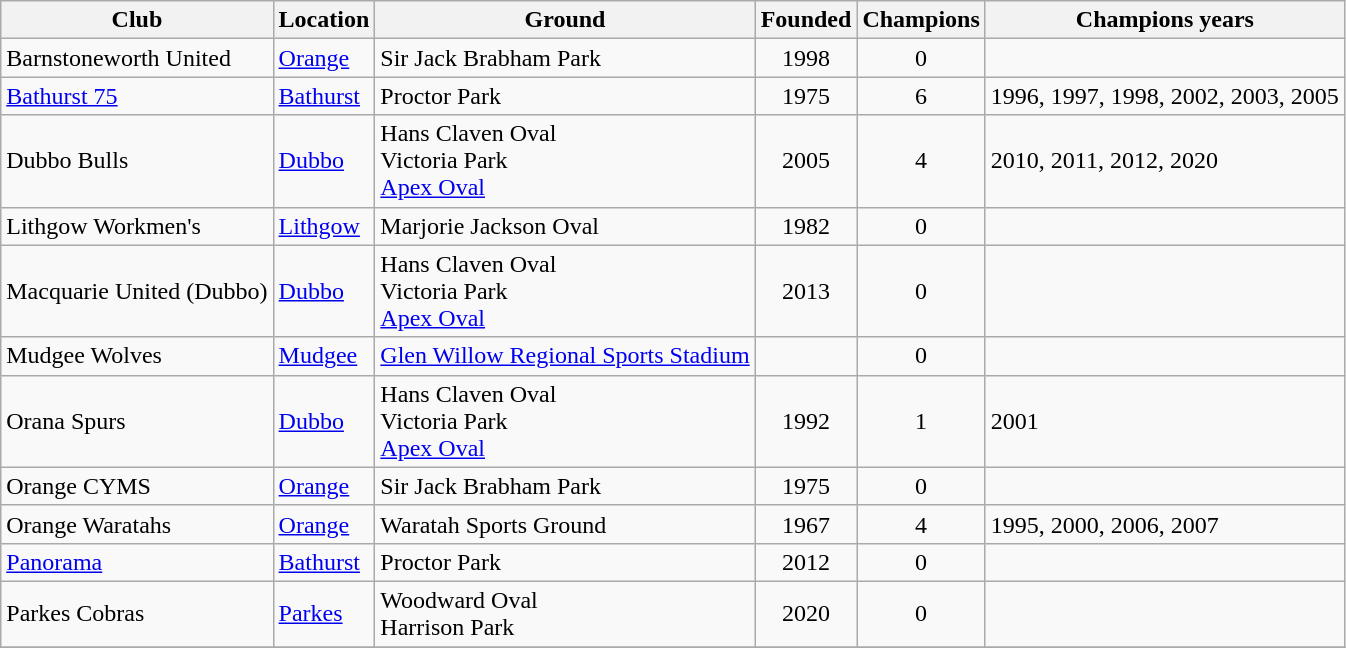<table class="wikitable">
<tr>
<th>Club</th>
<th>Location</th>
<th>Ground</th>
<th>Founded</th>
<th>Champions</th>
<th>Champions years</th>
</tr>
<tr>
<td>Barnstoneworth United</td>
<td><a href='#'>Orange</a></td>
<td>Sir Jack Brabham Park</td>
<td align=center>1998</td>
<td align=center>0</td>
<td></td>
</tr>
<tr>
<td><a href='#'>Bathurst 75</a></td>
<td><a href='#'>Bathurst</a></td>
<td>Proctor Park</td>
<td align=center>1975</td>
<td align=center>6</td>
<td>1996, 1997, 1998, 2002, 2003, 2005</td>
</tr>
<tr>
<td>Dubbo Bulls</td>
<td><a href='#'>Dubbo</a></td>
<td>Hans Claven Oval<br>Victoria Park<br><a href='#'>Apex Oval</a></td>
<td align=center>2005</td>
<td align=center>4</td>
<td>2010, 2011, 2012, 2020</td>
</tr>
<tr>
<td>Lithgow Workmen's</td>
<td><a href='#'>Lithgow</a></td>
<td>Marjorie Jackson Oval</td>
<td align=center>1982</td>
<td align=center>0</td>
<td></td>
</tr>
<tr>
<td>Macquarie United (Dubbo)</td>
<td><a href='#'>Dubbo</a></td>
<td>Hans Claven Oval<br>Victoria Park<br><a href='#'>Apex Oval</a></td>
<td align=center>2013</td>
<td align=center>0</td>
<td></td>
</tr>
<tr>
<td>Mudgee Wolves</td>
<td><a href='#'>Mudgee</a></td>
<td><a href='#'>Glen Willow Regional Sports Stadium</a></td>
<td align=center></td>
<td align=center>0</td>
<td></td>
</tr>
<tr>
<td>Orana Spurs</td>
<td><a href='#'>Dubbo</a></td>
<td>Hans Claven Oval<br>Victoria Park<br><a href='#'>Apex Oval</a></td>
<td align=center>1992</td>
<td align=center>1</td>
<td>2001</td>
</tr>
<tr>
<td>Orange CYMS</td>
<td><a href='#'>Orange</a></td>
<td>Sir Jack Brabham Park</td>
<td align=center>1975</td>
<td align=center>0</td>
<td></td>
</tr>
<tr>
<td>Orange Waratahs</td>
<td><a href='#'>Orange</a></td>
<td>Waratah Sports Ground</td>
<td align=center>1967</td>
<td align=center>4</td>
<td>1995, 2000, 2006, 2007</td>
</tr>
<tr>
<td><a href='#'>Panorama</a></td>
<td><a href='#'>Bathurst</a></td>
<td>Proctor Park</td>
<td align=center>2012</td>
<td align=center>0</td>
<td></td>
</tr>
<tr>
<td>Parkes Cobras</td>
<td><a href='#'>Parkes</a></td>
<td>Woodward Oval<br>Harrison Park</td>
<td align=center>2020</td>
<td align=center>0</td>
<td></td>
</tr>
<tr>
</tr>
</table>
